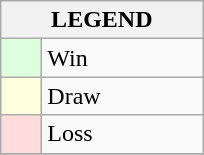<table class="wikitable">
<tr>
<th colspan="2">LEGEND</th>
</tr>
<tr>
<td style="background:#ddffdd;" width=20> </td>
<td width=100>Win</td>
</tr>
<tr>
<td style="background:#ffffdd"  width=20> </td>
<td width=100>Draw</td>
</tr>
<tr>
<td style="background:#ffdddd;" width=20> </td>
<td width=100>Loss</td>
</tr>
<tr>
</tr>
</table>
